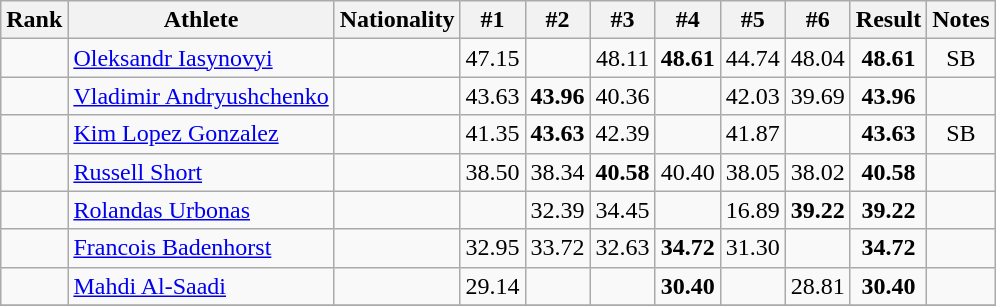<table class="wikitable sortable" style="text-align:center">
<tr>
<th>Rank</th>
<th>Athlete</th>
<th>Nationality</th>
<th>#1</th>
<th>#2</th>
<th>#3</th>
<th>#4</th>
<th>#5</th>
<th>#6</th>
<th>Result</th>
<th>Notes</th>
</tr>
<tr>
<td></td>
<td align=left><a href='#'>Oleksandr Iasynovyi</a></td>
<td align=left></td>
<td>47.15</td>
<td></td>
<td>48.11</td>
<td><strong>48.61</strong></td>
<td>44.74</td>
<td>48.04</td>
<td><strong>48.61</strong></td>
<td>SB</td>
</tr>
<tr>
<td></td>
<td align=left><a href='#'>Vladimir Andryushchenko</a></td>
<td align=left></td>
<td>43.63</td>
<td><strong>43.96</strong></td>
<td>40.36</td>
<td></td>
<td>42.03</td>
<td>39.69</td>
<td><strong>43.96</strong></td>
<td></td>
</tr>
<tr>
<td></td>
<td align=left><a href='#'>Kim Lopez Gonzalez</a></td>
<td align=left></td>
<td>41.35</td>
<td><strong>43.63</strong></td>
<td>42.39</td>
<td></td>
<td>41.87</td>
<td></td>
<td><strong>43.63</strong></td>
<td>SB</td>
</tr>
<tr>
<td></td>
<td align=left><a href='#'>Russell Short</a></td>
<td align=left></td>
<td>38.50</td>
<td>38.34</td>
<td><strong>40.58</strong></td>
<td>40.40</td>
<td>38.05</td>
<td>38.02</td>
<td><strong>40.58</strong></td>
<td></td>
</tr>
<tr>
<td></td>
<td align=left><a href='#'>Rolandas Urbonas</a></td>
<td align=left></td>
<td></td>
<td>32.39</td>
<td>34.45</td>
<td></td>
<td>16.89</td>
<td><strong>39.22</strong></td>
<td><strong>39.22</strong></td>
<td></td>
</tr>
<tr>
<td></td>
<td align=left><a href='#'>Francois Badenhorst</a></td>
<td align=left></td>
<td>32.95</td>
<td>33.72</td>
<td>32.63</td>
<td><strong>34.72</strong></td>
<td>31.30</td>
<td></td>
<td><strong>34.72</strong></td>
<td></td>
</tr>
<tr>
<td></td>
<td align=left><a href='#'>Mahdi Al-Saadi</a></td>
<td align=left></td>
<td>29.14</td>
<td></td>
<td></td>
<td><strong>30.40</strong></td>
<td></td>
<td>28.81</td>
<td><strong>30.40</strong></td>
<td></td>
</tr>
<tr>
</tr>
</table>
